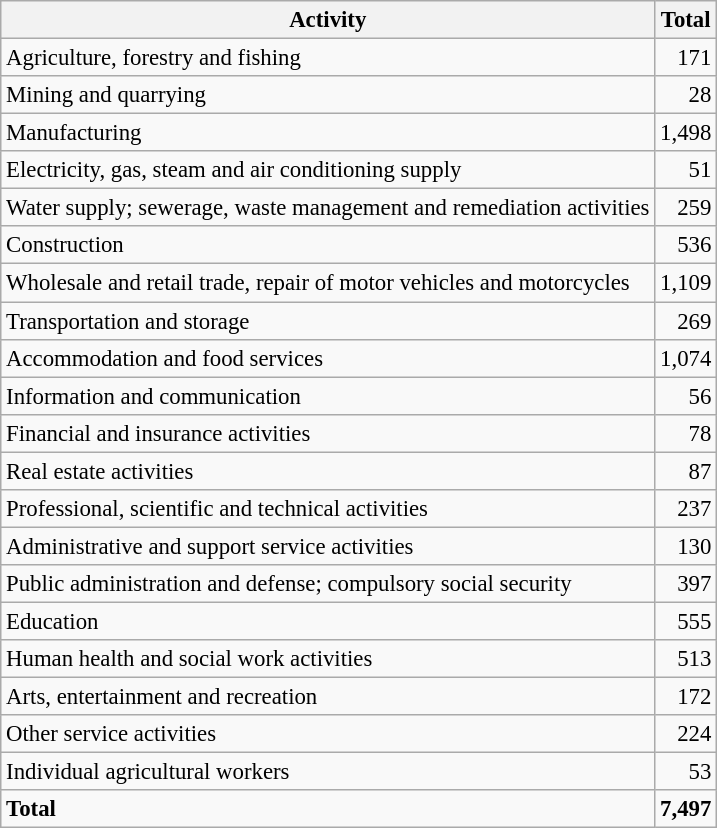<table class="wikitable sortable" style="font-size:95%;">
<tr>
<th>Activity</th>
<th>Total</th>
</tr>
<tr>
<td>Agriculture, forestry and fishing</td>
<td align="right">171</td>
</tr>
<tr>
<td>Mining and quarrying</td>
<td align="right">28</td>
</tr>
<tr>
<td>Manufacturing</td>
<td align="right">1,498</td>
</tr>
<tr>
<td>Electricity, gas, steam and air conditioning supply</td>
<td align="right">51</td>
</tr>
<tr>
<td>Water supply; sewerage, waste management and remediation activities</td>
<td align="right">259</td>
</tr>
<tr>
<td>Construction</td>
<td align="right">536</td>
</tr>
<tr>
<td>Wholesale and retail trade, repair of motor vehicles and motorcycles</td>
<td align="right">1,109</td>
</tr>
<tr>
<td>Transportation and storage</td>
<td align="right">269</td>
</tr>
<tr>
<td>Accommodation and food services</td>
<td align="right">1,074</td>
</tr>
<tr>
<td>Information and communication</td>
<td align="right">56</td>
</tr>
<tr>
<td>Financial and insurance activities</td>
<td align="right">78</td>
</tr>
<tr>
<td>Real estate activities</td>
<td align="right">87</td>
</tr>
<tr>
<td>Professional, scientific and technical activities</td>
<td align="right">237</td>
</tr>
<tr>
<td>Administrative and support service activities</td>
<td align="right">130</td>
</tr>
<tr>
<td>Public administration and defense; compulsory social security</td>
<td align="right">397</td>
</tr>
<tr>
<td>Education</td>
<td align="right">555</td>
</tr>
<tr>
<td>Human health and social work activities</td>
<td align="right">513</td>
</tr>
<tr>
<td>Arts, entertainment and recreation</td>
<td align="right">172</td>
</tr>
<tr>
<td>Other service activities</td>
<td align="right">224</td>
</tr>
<tr>
<td>Individual agricultural workers</td>
<td align="right">53</td>
</tr>
<tr class="sortbottom">
<td><strong>Total</strong></td>
<td align="right"><strong>7,497</strong></td>
</tr>
</table>
